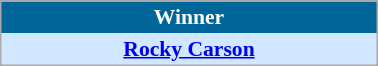<table align=center cellpadding="2" cellspacing="0" style="background: #f9f9f9; border: 1px #aaa solid; border-collapse: collapse; font-size: 90%;" width=20%>
<tr align=center bgcolor=#006699 style="color:white;">
<th width=100%><strong>Winner</strong></th>
</tr>
<tr align=center bgcolor=#D0E7FF>
<td align=center><strong><a href='#'>Rocky Carson</a></strong> </td>
</tr>
</table>
